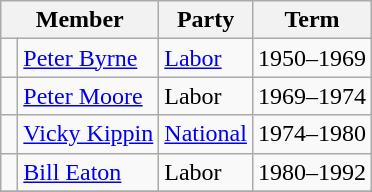<table class="wikitable">
<tr>
<th colspan="2">Member</th>
<th>Party</th>
<th>Term</th>
</tr>
<tr>
<td> </td>
<td><a href='#'>Peter Byrne</a></td>
<td><a href='#'>Labor</a></td>
<td>1950–1969</td>
</tr>
<tr>
<td> </td>
<td><a href='#'>Peter Moore</a></td>
<td>Labor</td>
<td>1969–1974</td>
</tr>
<tr>
<td> </td>
<td><a href='#'>Vicky Kippin</a></td>
<td><a href='#'>National</a></td>
<td>1974–1980</td>
</tr>
<tr>
<td> </td>
<td><a href='#'>Bill Eaton</a></td>
<td>Labor</td>
<td>1980–1992</td>
</tr>
<tr>
</tr>
</table>
